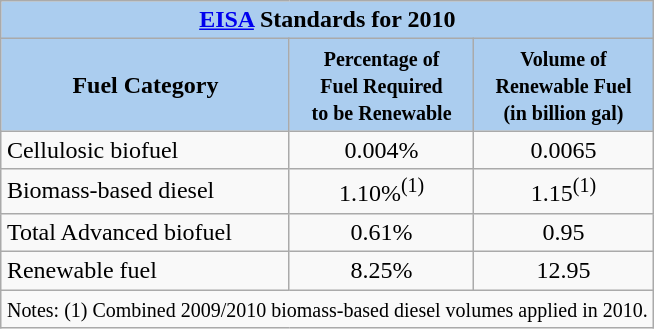<table class="wikitable" style="float: right; margin-left: 10px">
<tr>
<th colspan="3" align=center style="background-color: #ABCDEF;"><a href='#'>EISA</a> Standards for 2010</th>
</tr>
<tr>
<th style="background-color: #ABCDEF;">Fuel Category</th>
<th style="background-color: #ABCDEF;"><small>Percentage of <br>Fuel Required <br>to be Renewable </small></th>
<th style="background-color: #ABCDEF;"><small>Volume of <br>Renewable Fuel<br>(in billion gal)</small></th>
</tr>
<tr>
<td>Cellulosic biofuel</td>
<td style="text-align:center;">0.004%</td>
<td style="text-align:center;">0.0065</td>
</tr>
<tr>
<td>Biomass-based diesel</td>
<td style="text-align:center;">1.10%<sup>(1)</sup></td>
<td style="text-align:center;">1.15<sup>(1)</sup></td>
</tr>
<tr>
<td>Total Advanced biofuel</td>
<td style="text-align:center;">0.61%</td>
<td style="text-align:center;">0.95</td>
</tr>
<tr>
<td>Renewable fuel</td>
<td style="text-align:center;">8.25%</td>
<td style="text-align:center;">12.95</td>
</tr>
<tr>
<td colspan="3"><small>Notes: (1) Combined 2009/2010 biomass-based diesel volumes applied in 2010.</small></td>
</tr>
</table>
